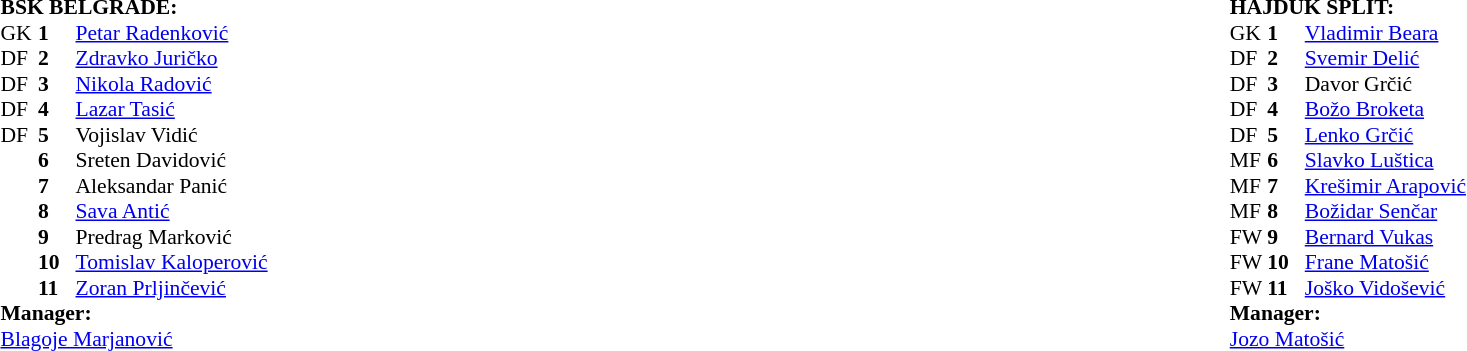<table width="100%">
<tr>
<td valign="top" width="50%"><br><table style="font-size: 90%" cellspacing="0" cellpadding="0">
<tr>
<td colspan="4"><strong>BSK BELGRADE:</strong></td>
</tr>
<tr>
<th width="25"></th>
<th width="25"></th>
<th width="200"></th>
<th></th>
</tr>
<tr>
<td>GK</td>
<td><strong>1</strong></td>
<td> <a href='#'>Petar Radenković</a></td>
</tr>
<tr>
<td>DF</td>
<td><strong>2</strong></td>
<td>  <a href='#'>Zdravko Juričko</a></td>
</tr>
<tr>
<td>DF</td>
<td><strong>3</strong></td>
<td> <a href='#'>Nikola Radović</a></td>
</tr>
<tr>
<td>DF</td>
<td><strong>4</strong></td>
<td> <a href='#'>Lazar Tasić</a></td>
</tr>
<tr>
<td>DF</td>
<td><strong>5</strong></td>
<td> Vojislav Vidić</td>
</tr>
<tr>
<td></td>
<td><strong>6</strong></td>
<td> Sreten Davidović</td>
</tr>
<tr>
<td></td>
<td><strong>7</strong></td>
<td> Aleksandar Panić</td>
</tr>
<tr>
<td></td>
<td><strong>8</strong></td>
<td> <a href='#'>Sava Antić</a></td>
</tr>
<tr>
<td></td>
<td><strong>9</strong></td>
<td> Predrag Marković</td>
</tr>
<tr>
<td></td>
<td><strong>10</strong></td>
<td> <a href='#'>Tomislav Kaloperović</a></td>
</tr>
<tr>
<td></td>
<td><strong>11</strong></td>
<td> <a href='#'>Zoran Prljinčević</a></td>
</tr>
<tr>
<td colspan=4><strong>Manager:</strong></td>
</tr>
<tr>
<td colspan="4"> <a href='#'>Blagoje Marjanović</a></td>
</tr>
</table>
</td>
<td valign="top" width="50%"><br><table style="font-size: 90%" cellspacing="0" cellpadding="0" align="center">
<tr>
<td colspan="4"><strong>HAJDUK SPLIT:</strong></td>
</tr>
<tr>
<th width="25"></th>
<th width="25"></th>
<th width="200"></th>
<th></th>
</tr>
<tr>
<td>GK</td>
<td><strong>1</strong></td>
<td> <a href='#'>Vladimir Beara</a></td>
</tr>
<tr>
<td>DF</td>
<td><strong>2</strong></td>
<td> <a href='#'>Svemir Delić</a></td>
</tr>
<tr>
<td>DF</td>
<td><strong>3</strong></td>
<td> Davor Grčić</td>
</tr>
<tr>
<td>DF</td>
<td><strong>4</strong></td>
<td> <a href='#'>Božo Broketa</a></td>
</tr>
<tr>
<td>DF</td>
<td><strong>5</strong></td>
<td> <a href='#'>Lenko Grčić</a></td>
</tr>
<tr>
<td>MF</td>
<td><strong>6</strong></td>
<td> <a href='#'>Slavko Luštica</a></td>
</tr>
<tr>
<td>MF</td>
<td><strong>7</strong></td>
<td> <a href='#'>Krešimir Arapović</a></td>
</tr>
<tr>
<td>MF</td>
<td><strong>8</strong></td>
<td> <a href='#'>Božidar Senčar</a></td>
</tr>
<tr>
<td>FW</td>
<td><strong>9</strong></td>
<td> <a href='#'>Bernard Vukas</a></td>
</tr>
<tr>
<td>FW</td>
<td><strong>10</strong></td>
<td> <a href='#'>Frane Matošić</a></td>
</tr>
<tr>
<td>FW</td>
<td><strong>11</strong></td>
<td> <a href='#'>Joško Vidošević</a></td>
</tr>
<tr>
<td colspan=4><strong>Manager:</strong></td>
</tr>
<tr>
<td colspan="4"> <a href='#'>Jozo Matošić</a></td>
</tr>
</table>
</td>
</tr>
</table>
